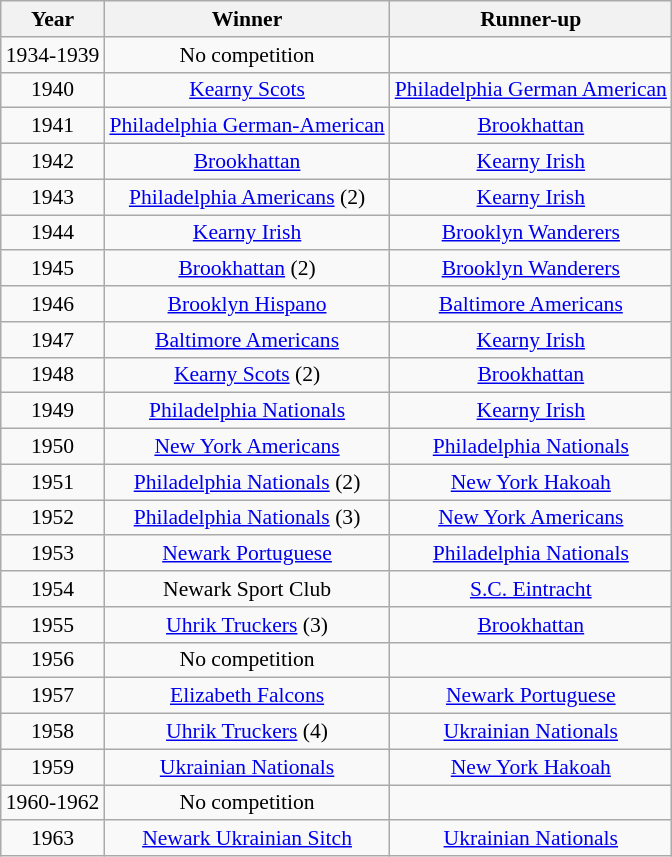<table class="wikitable" style="font-size:90%; text-align: center;">
<tr>
<th>Year</th>
<th>Winner</th>
<th>Runner-up</th>
</tr>
<tr>
<td>1934-1939</td>
<td>No competition</td>
<td></td>
</tr>
<tr>
<td>1940</td>
<td><a href='#'>Kearny Scots</a></td>
<td><a href='#'>Philadelphia German American</a></td>
</tr>
<tr>
<td>1941</td>
<td><a href='#'>Philadelphia German-American</a></td>
<td><a href='#'>Brookhattan</a></td>
</tr>
<tr>
<td>1942</td>
<td><a href='#'>Brookhattan</a></td>
<td><a href='#'>Kearny Irish</a></td>
</tr>
<tr>
<td>1943</td>
<td><a href='#'>Philadelphia Americans</a> (2)</td>
<td><a href='#'>Kearny Irish</a></td>
</tr>
<tr>
<td>1944</td>
<td><a href='#'>Kearny Irish</a></td>
<td><a href='#'>Brooklyn Wanderers</a></td>
</tr>
<tr>
<td>1945</td>
<td><a href='#'>Brookhattan</a> (2)</td>
<td><a href='#'>Brooklyn Wanderers</a></td>
</tr>
<tr>
<td>1946</td>
<td><a href='#'>Brooklyn Hispano</a></td>
<td><a href='#'>Baltimore Americans</a></td>
</tr>
<tr>
<td>1947</td>
<td><a href='#'>Baltimore Americans</a></td>
<td><a href='#'>Kearny Irish</a></td>
</tr>
<tr>
<td>1948</td>
<td><a href='#'>Kearny Scots</a> (2)</td>
<td><a href='#'>Brookhattan</a></td>
</tr>
<tr>
<td>1949</td>
<td><a href='#'>Philadelphia Nationals</a></td>
<td><a href='#'>Kearny Irish</a></td>
</tr>
<tr>
<td>1950</td>
<td><a href='#'>New York Americans</a></td>
<td><a href='#'>Philadelphia Nationals</a></td>
</tr>
<tr>
<td>1951</td>
<td><a href='#'>Philadelphia Nationals</a> (2)</td>
<td><a href='#'>New York Hakoah</a></td>
</tr>
<tr>
<td>1952</td>
<td><a href='#'>Philadelphia Nationals</a> (3)</td>
<td><a href='#'>New York Americans</a></td>
</tr>
<tr>
<td>1953</td>
<td><a href='#'>Newark Portuguese</a></td>
<td><a href='#'>Philadelphia Nationals</a></td>
</tr>
<tr>
<td>1954</td>
<td>Newark Sport Club</td>
<td><a href='#'>S.C. Eintracht</a></td>
</tr>
<tr>
<td>1955</td>
<td><a href='#'>Uhrik Truckers</a> (3)</td>
<td><a href='#'>Brookhattan</a></td>
</tr>
<tr>
<td>1956</td>
<td>No competition</td>
<td></td>
</tr>
<tr>
<td>1957</td>
<td><a href='#'>Elizabeth Falcons</a></td>
<td><a href='#'>Newark Portuguese</a></td>
</tr>
<tr>
<td>1958</td>
<td><a href='#'>Uhrik Truckers</a> (4)</td>
<td><a href='#'>Ukrainian Nationals</a></td>
</tr>
<tr>
<td>1959</td>
<td><a href='#'>Ukrainian Nationals</a></td>
<td><a href='#'>New York Hakoah</a></td>
</tr>
<tr>
<td>1960-1962</td>
<td>No competition</td>
<td></td>
</tr>
<tr>
<td>1963</td>
<td><a href='#'>Newark Ukrainian Sitch</a></td>
<td><a href='#'>Ukrainian Nationals</a></td>
</tr>
</table>
